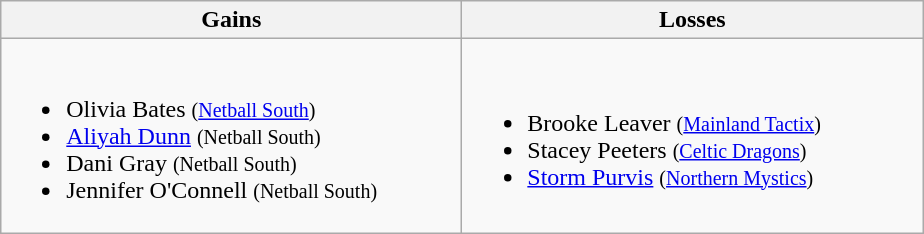<table class=wikitable>
<tr>
<th width=300> Gains</th>
<th width=300> Losses</th>
</tr>
<tr>
<td><br><ul><li>Olivia Bates <small>(<a href='#'>Netball South</a>)</small></li><li><a href='#'>Aliyah Dunn</a> <small>(Netball South)</small></li><li>Dani Gray <small>(Netball South)</small></li><li>Jennifer O'Connell <small>(Netball South)</small></li></ul></td>
<td><br><ul><li>Brooke Leaver <small>(<a href='#'>Mainland Tactix</a>)</small></li><li>Stacey Peeters <small>(<a href='#'>Celtic Dragons</a>)</small></li><li><a href='#'>Storm Purvis</a> <small>(<a href='#'>Northern Mystics</a>)</small></li></ul></td>
</tr>
</table>
